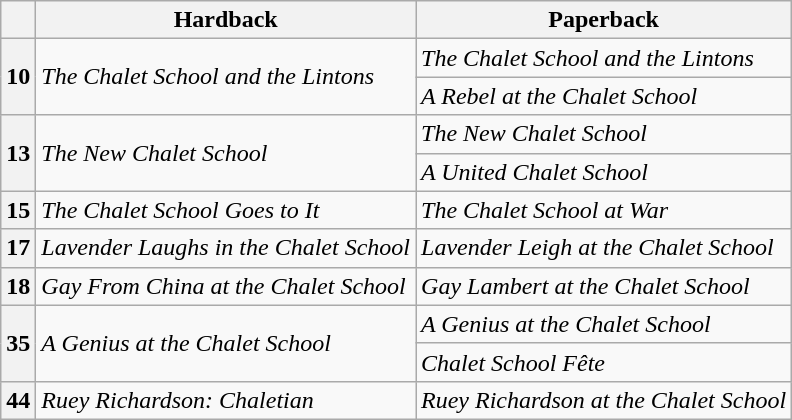<table class="wikitable">
<tr>
<th></th>
<th>Hardback</th>
<th>Paperback</th>
</tr>
<tr>
<th id="tnote10" rowspan="2">10</th>
<td rowspan="2"><em>The Chalet School and the Lintons</em></td>
<td><em>The Chalet School and the Lintons</em></td>
</tr>
<tr>
<td><em>A Rebel at the Chalet School</em></td>
</tr>
<tr>
<th id="tnote13" rowspan="2">13</th>
<td rowspan="2"><em>The New Chalet School</em></td>
<td><em>The New Chalet School</em></td>
</tr>
<tr>
<td><em>A United Chalet School</em></td>
</tr>
<tr>
<th id="tnote15">15</th>
<td><em>The Chalet School Goes to It</em></td>
<td><em>The Chalet School at War</em></td>
</tr>
<tr>
<th id="tnote17">17</th>
<td><em>Lavender Laughs in the Chalet School</em></td>
<td><em>Lavender Leigh at the Chalet School</em></td>
</tr>
<tr>
<th id="tnote18">18</th>
<td><em>Gay From China at the Chalet School</em></td>
<td><em>Gay Lambert at the Chalet School</em></td>
</tr>
<tr>
<th id="tnote35" rowspan="2">35</th>
<td rowspan="2"><em>A Genius at the Chalet School</em></td>
<td><em>A Genius at the Chalet School</em></td>
</tr>
<tr>
<td><em>Chalet School Fête</em></td>
</tr>
<tr>
<th id="tnote44">44</th>
<td><em>Ruey Richardson: Chaletian</em></td>
<td><em>Ruey Richardson at the Chalet School</em></td>
</tr>
</table>
